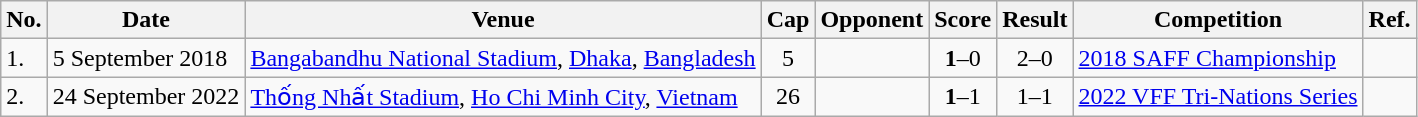<table class="wikitable" style="font-size;">
<tr>
<th>No.</th>
<th>Date</th>
<th>Venue</th>
<th>Cap</th>
<th>Opponent</th>
<th>Score</th>
<th>Result</th>
<th>Competition</th>
<th>Ref.</th>
</tr>
<tr>
<td>1.</td>
<td>5 September 2018</td>
<td><a href='#'>Bangabandhu National Stadium</a>, <a href='#'>Dhaka</a>, <a href='#'>Bangladesh</a></td>
<td align=center>5</td>
<td></td>
<td align=center><strong>1</strong>–0</td>
<td align=center>2–0</td>
<td><a href='#'>2018 SAFF Championship</a></td>
<td></td>
</tr>
<tr>
<td>2.</td>
<td>24 September 2022</td>
<td><a href='#'>Thống Nhất Stadium</a>, <a href='#'>Ho Chi Minh City</a>, <a href='#'>Vietnam</a></td>
<td align=center>26</td>
<td></td>
<td align=center><strong>1</strong>–1</td>
<td align=center>1–1</td>
<td><a href='#'>2022 VFF Tri-Nations Series</a></td>
<td></td>
</tr>
</table>
